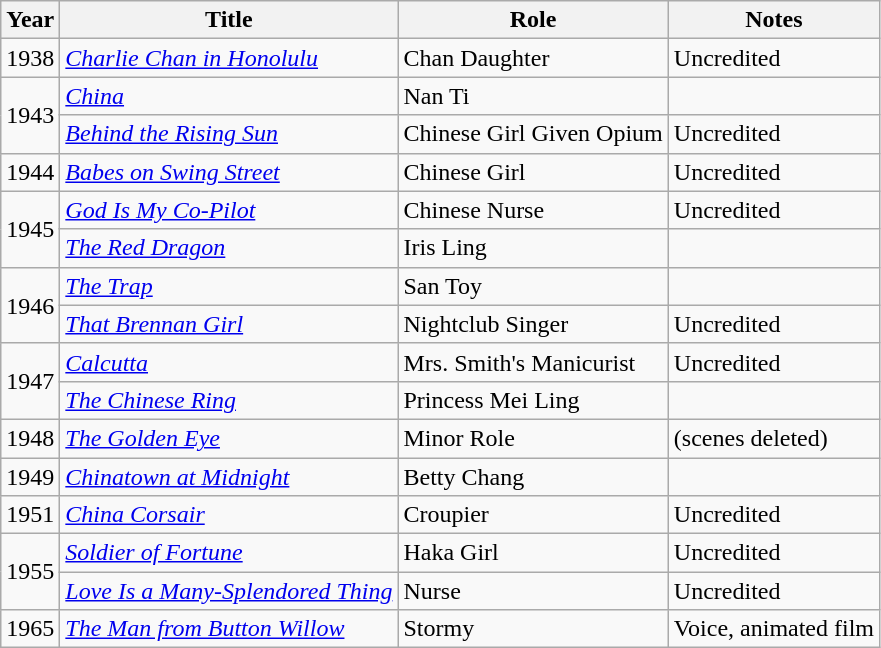<table class="wikitable">
<tr>
<th>Year</th>
<th>Title</th>
<th>Role</th>
<th>Notes</th>
</tr>
<tr>
<td>1938</td>
<td><em><a href='#'>Charlie Chan in Honolulu</a></em></td>
<td>Chan Daughter</td>
<td>Uncredited</td>
</tr>
<tr>
<td rowspan=2>1943</td>
<td><em><a href='#'>China</a></em></td>
<td>Nan Ti</td>
<td></td>
</tr>
<tr>
<td><em><a href='#'>Behind the Rising Sun</a></em></td>
<td>Chinese Girl Given Opium</td>
<td>Uncredited</td>
</tr>
<tr>
<td>1944</td>
<td><em><a href='#'>Babes on Swing Street</a></em></td>
<td>Chinese Girl</td>
<td>Uncredited</td>
</tr>
<tr>
<td rowspan=2>1945</td>
<td><em><a href='#'>God Is My Co-Pilot</a></em></td>
<td>Chinese Nurse</td>
<td>Uncredited</td>
</tr>
<tr>
<td><em><a href='#'>The Red Dragon</a></em></td>
<td>Iris Ling</td>
<td></td>
</tr>
<tr>
<td rowspan=2>1946</td>
<td><em><a href='#'>The Trap</a></em></td>
<td>San Toy</td>
<td></td>
</tr>
<tr>
<td><em><a href='#'>That Brennan Girl</a></em></td>
<td>Nightclub Singer</td>
<td>Uncredited</td>
</tr>
<tr>
<td rowspan=2>1947</td>
<td><em><a href='#'>Calcutta</a></em></td>
<td>Mrs. Smith's Manicurist</td>
<td>Uncredited</td>
</tr>
<tr>
<td><em><a href='#'>The Chinese Ring</a></em></td>
<td>Princess Mei Ling</td>
<td></td>
</tr>
<tr>
<td>1948</td>
<td><em><a href='#'>The Golden Eye</a></em></td>
<td>Minor Role</td>
<td>(scenes deleted)</td>
</tr>
<tr>
<td>1949</td>
<td><em><a href='#'>Chinatown at Midnight</a></em></td>
<td>Betty Chang</td>
<td></td>
</tr>
<tr>
<td>1951</td>
<td><em><a href='#'>China Corsair</a></em></td>
<td>Croupier</td>
<td>Uncredited</td>
</tr>
<tr>
<td rowspan=2>1955</td>
<td><em><a href='#'>Soldier of Fortune</a></em></td>
<td>Haka Girl</td>
<td>Uncredited</td>
</tr>
<tr>
<td><em><a href='#'>Love Is a Many-Splendored Thing</a></em></td>
<td>Nurse</td>
<td>Uncredited</td>
</tr>
<tr>
<td>1965</td>
<td><em><a href='#'>The Man from Button Willow</a></em></td>
<td>Stormy</td>
<td>Voice, animated film</td>
</tr>
</table>
